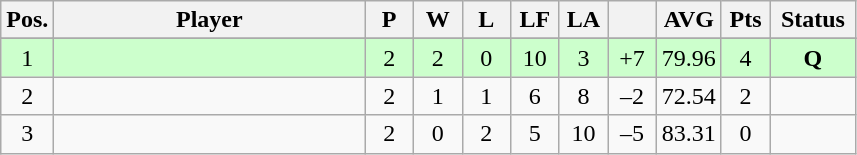<table class="wikitable" style="text-align:center; margin: 1em auto 1em auto, align:left">
<tr>
<th width=25>Pos.</th>
<th width=200>Player</th>
<th width=25>P</th>
<th width=25>W</th>
<th width=25>L</th>
<th width=25>LF</th>
<th width=25>LA</th>
<th width=25></th>
<th width=35>AVG</th>
<th width=25>Pts</th>
<th width=50>Status</th>
</tr>
<tr>
</tr>
<tr style="background-color:#ccffcc">
<td>1</td>
<td align=left></td>
<td>2</td>
<td>2</td>
<td>0</td>
<td>10</td>
<td>3</td>
<td>+7</td>
<td>79.96</td>
<td>4</td>
<td><strong>Q</strong></td>
</tr>
<tr style=>
<td>2</td>
<td align=left></td>
<td>2</td>
<td>1</td>
<td>1</td>
<td>6</td>
<td>8</td>
<td>–2</td>
<td>72.54</td>
<td>2</td>
<td></td>
</tr>
<tr style=>
<td>3</td>
<td align=left></td>
<td>2</td>
<td>0</td>
<td>2</td>
<td>5</td>
<td>10</td>
<td>–5</td>
<td>83.31</td>
<td>0</td>
<td></td>
</tr>
</table>
